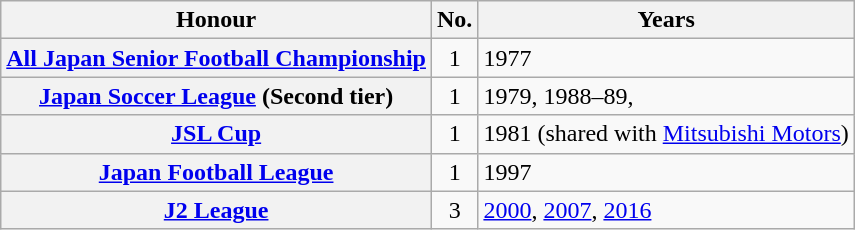<table class="wikitable">
<tr>
<th scope=col>Honour</th>
<th scope=col>No.</th>
<th scope=col>Years</th>
</tr>
<tr>
<th scope=row><a href='#'>All Japan Senior Football Championship</a></th>
<td align="center">1</td>
<td>1977</td>
</tr>
<tr>
<th scope=row><a href='#'>Japan Soccer League</a> (Second tier)</th>
<td align="center">1</td>
<td>1979, 1988–89,</td>
</tr>
<tr>
<th scope=row><a href='#'>JSL Cup</a></th>
<td align="center">1</td>
<td>1981 (shared with <a href='#'>Mitsubishi Motors</a>)</td>
</tr>
<tr>
<th scope=row><a href='#'>Japan Football League</a></th>
<td align="center">1</td>
<td>1997</td>
</tr>
<tr>
<th scope=row><a href='#'>J2 League</a></th>
<td align="center">3</td>
<td><a href='#'>2000</a>, <a href='#'>2007</a>, <a href='#'>2016</a></td>
</tr>
</table>
